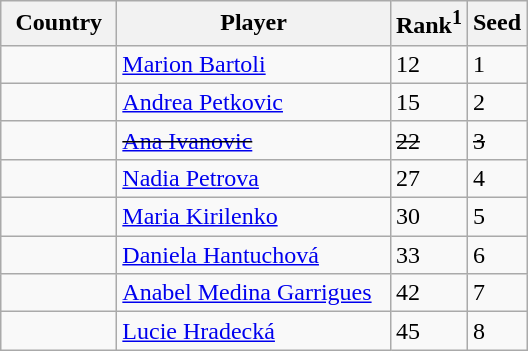<table class="sortable wikitable">
<tr>
<th width="70">Country</th>
<th width="175">Player</th>
<th>Rank<sup>1</sup></th>
<th>Seed</th>
</tr>
<tr>
<td></td>
<td><a href='#'>Marion Bartoli</a></td>
<td>12</td>
<td>1</td>
</tr>
<tr>
<td></td>
<td><a href='#'>Andrea Petkovic</a></td>
<td>15</td>
<td>2</td>
</tr>
<tr>
<td></td>
<td><s><a href='#'>Ana Ivanovic</a></s></td>
<td><s>22</s></td>
<td><s>3</s></td>
</tr>
<tr>
<td></td>
<td><a href='#'>Nadia Petrova</a></td>
<td>27</td>
<td>4</td>
</tr>
<tr>
<td></td>
<td><a href='#'>Maria Kirilenko</a></td>
<td>30</td>
<td>5</td>
</tr>
<tr>
<td></td>
<td><a href='#'>Daniela Hantuchová</a></td>
<td>33</td>
<td>6</td>
</tr>
<tr>
<td></td>
<td><a href='#'>Anabel Medina Garrigues</a></td>
<td>42</td>
<td>7</td>
</tr>
<tr>
<td></td>
<td><a href='#'>Lucie Hradecká</a></td>
<td>45</td>
<td>8</td>
</tr>
</table>
